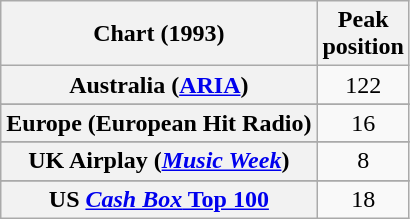<table class="wikitable sortable plainrowheaders" style="text-align:center">
<tr>
<th>Chart (1993)</th>
<th>Peak<br>position</th>
</tr>
<tr>
<th scope="row">Australia (<a href='#'>ARIA</a>)</th>
<td>122</td>
</tr>
<tr>
</tr>
<tr>
</tr>
<tr>
<th scope="row">Europe (European Hit Radio)</th>
<td>16</td>
</tr>
<tr>
</tr>
<tr>
</tr>
<tr>
<th scope="row">UK Airplay (<em><a href='#'>Music Week</a></em>)</th>
<td>8</td>
</tr>
<tr>
</tr>
<tr>
</tr>
<tr>
</tr>
<tr>
<th scope="row">US <a href='#'><em>Cash Box</em> Top 100</a></th>
<td>18</td>
</tr>
</table>
